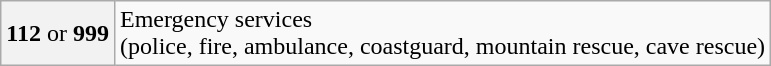<table class="wikitable" style="margin-left: 1.5em;">
<tr>
<th scope="row" style="font-weight: normal;"><strong>112</strong> or <strong>999</strong></th>
<td>Emergency services<br>(police, fire, ambulance, coastguard, mountain rescue, cave rescue)</td>
</tr>
</table>
